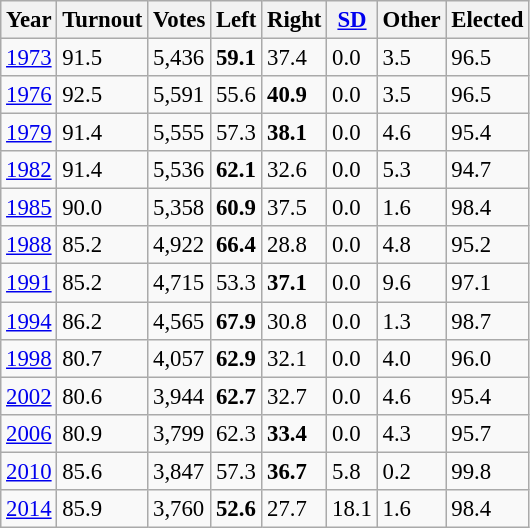<table class="wikitable sortable" style="font-size: 95%;">
<tr>
<th>Year</th>
<th>Turnout</th>
<th>Votes</th>
<th>Left</th>
<th>Right</th>
<th><a href='#'>SD</a></th>
<th>Other</th>
<th>Elected</th>
</tr>
<tr>
<td><a href='#'>1973</a></td>
<td>91.5</td>
<td>5,436</td>
<td><strong>59.1</strong></td>
<td>37.4</td>
<td>0.0</td>
<td>3.5</td>
<td>96.5</td>
</tr>
<tr>
<td><a href='#'>1976</a></td>
<td>92.5</td>
<td>5,591</td>
<td>55.6</td>
<td><strong>40.9</strong></td>
<td>0.0</td>
<td>3.5</td>
<td>96.5</td>
</tr>
<tr>
<td><a href='#'>1979</a></td>
<td>91.4</td>
<td>5,555</td>
<td>57.3</td>
<td><strong>38.1</strong></td>
<td>0.0</td>
<td>4.6</td>
<td>95.4</td>
</tr>
<tr>
<td><a href='#'>1982</a></td>
<td>91.4</td>
<td>5,536</td>
<td><strong>62.1</strong></td>
<td>32.6</td>
<td>0.0</td>
<td>5.3</td>
<td>94.7</td>
</tr>
<tr>
<td><a href='#'>1985</a></td>
<td>90.0</td>
<td>5,358</td>
<td><strong>60.9</strong></td>
<td>37.5</td>
<td>0.0</td>
<td>1.6</td>
<td>98.4</td>
</tr>
<tr>
<td><a href='#'>1988</a></td>
<td>85.2</td>
<td>4,922</td>
<td><strong>66.4</strong></td>
<td>28.8</td>
<td>0.0</td>
<td>4.8</td>
<td>95.2</td>
</tr>
<tr>
<td><a href='#'>1991</a></td>
<td>85.2</td>
<td>4,715</td>
<td>53.3</td>
<td><strong>37.1</strong></td>
<td>0.0</td>
<td>9.6</td>
<td>97.1</td>
</tr>
<tr>
<td><a href='#'>1994</a></td>
<td>86.2</td>
<td>4,565</td>
<td><strong>67.9</strong></td>
<td>30.8</td>
<td>0.0</td>
<td>1.3</td>
<td>98.7</td>
</tr>
<tr>
<td><a href='#'>1998</a></td>
<td>80.7</td>
<td>4,057</td>
<td><strong>62.9</strong></td>
<td>32.1</td>
<td>0.0</td>
<td>4.0</td>
<td>96.0</td>
</tr>
<tr>
<td><a href='#'>2002</a></td>
<td>80.6</td>
<td>3,944</td>
<td><strong>62.7</strong></td>
<td>32.7</td>
<td>0.0</td>
<td>4.6</td>
<td>95.4</td>
</tr>
<tr>
<td><a href='#'>2006</a></td>
<td>80.9</td>
<td>3,799</td>
<td>62.3</td>
<td><strong>33.4</strong></td>
<td>0.0</td>
<td>4.3</td>
<td>95.7</td>
</tr>
<tr>
<td><a href='#'>2010</a></td>
<td>85.6</td>
<td>3,847</td>
<td>57.3</td>
<td><strong>36.7</strong></td>
<td>5.8</td>
<td>0.2</td>
<td>99.8</td>
</tr>
<tr>
<td><a href='#'>2014</a></td>
<td>85.9</td>
<td>3,760</td>
<td><strong>52.6</strong></td>
<td>27.7</td>
<td>18.1</td>
<td>1.6</td>
<td>98.4</td>
</tr>
</table>
